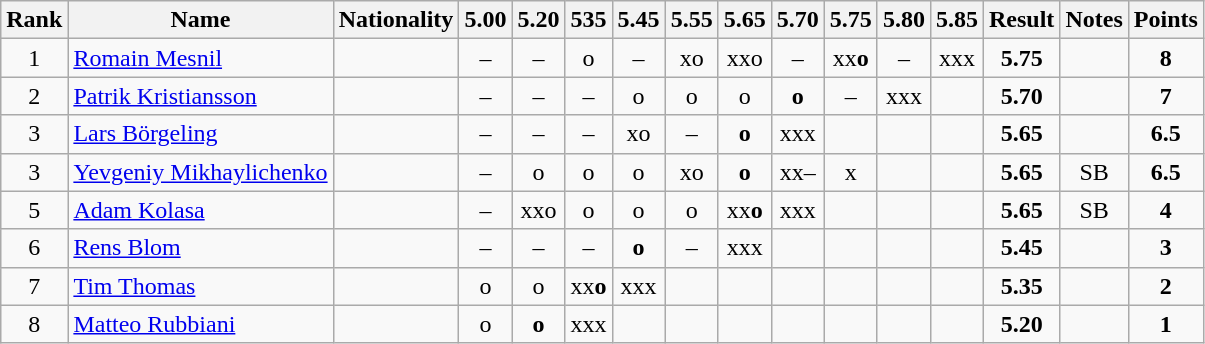<table class="wikitable sortable" style="text-align:center">
<tr>
<th>Rank</th>
<th>Name</th>
<th>Nationality</th>
<th>5.00</th>
<th>5.20</th>
<th>535</th>
<th>5.45</th>
<th>5.55</th>
<th>5.65</th>
<th>5.70</th>
<th>5.75</th>
<th>5.80</th>
<th>5.85</th>
<th>Result</th>
<th>Notes</th>
<th>Points</th>
</tr>
<tr>
<td>1</td>
<td align=left><a href='#'>Romain Mesnil</a></td>
<td align=left></td>
<td>–</td>
<td>–</td>
<td>o</td>
<td>–</td>
<td>xo</td>
<td>xxo</td>
<td>–</td>
<td>xx<strong>o</strong></td>
<td>–</td>
<td>xxx</td>
<td><strong>5.75</strong></td>
<td></td>
<td><strong>8</strong></td>
</tr>
<tr>
<td>2</td>
<td align=left><a href='#'>Patrik Kristiansson</a></td>
<td align=left></td>
<td>–</td>
<td>–</td>
<td>–</td>
<td>o</td>
<td>o</td>
<td>o</td>
<td><strong>o</strong></td>
<td>–</td>
<td>xxx</td>
<td></td>
<td><strong>5.70</strong></td>
<td></td>
<td><strong>7</strong></td>
</tr>
<tr>
<td>3</td>
<td align=left><a href='#'>Lars Börgeling</a></td>
<td align=left></td>
<td>–</td>
<td>–</td>
<td>–</td>
<td>xo</td>
<td>–</td>
<td><strong>o</strong></td>
<td>xxx</td>
<td></td>
<td></td>
<td></td>
<td><strong>5.65</strong></td>
<td></td>
<td><strong>6.5</strong></td>
</tr>
<tr>
<td>3</td>
<td align=left><a href='#'>Yevgeniy Mikhaylichenko</a></td>
<td align=left></td>
<td>–</td>
<td>o</td>
<td>o</td>
<td>o</td>
<td>xo</td>
<td><strong>o</strong></td>
<td>xx–</td>
<td>x</td>
<td></td>
<td></td>
<td><strong>5.65</strong></td>
<td>SB</td>
<td><strong>6.5</strong></td>
</tr>
<tr>
<td>5</td>
<td align=left><a href='#'>Adam Kolasa</a></td>
<td align=left></td>
<td>–</td>
<td>xxo</td>
<td>o</td>
<td>o</td>
<td>o</td>
<td>xx<strong>o</strong></td>
<td>xxx</td>
<td></td>
<td></td>
<td></td>
<td><strong>5.65</strong></td>
<td>SB</td>
<td><strong>4</strong></td>
</tr>
<tr>
<td>6</td>
<td align=left><a href='#'>Rens Blom</a></td>
<td align=left></td>
<td>–</td>
<td>–</td>
<td>–</td>
<td><strong>o</strong></td>
<td>–</td>
<td>xxx</td>
<td></td>
<td></td>
<td></td>
<td></td>
<td><strong>5.45</strong></td>
<td></td>
<td><strong>3</strong></td>
</tr>
<tr>
<td>7</td>
<td align=left><a href='#'>Tim Thomas</a></td>
<td align=left></td>
<td>o</td>
<td>o</td>
<td>xx<strong>o</strong></td>
<td>xxx</td>
<td></td>
<td></td>
<td></td>
<td></td>
<td></td>
<td></td>
<td><strong>5.35</strong></td>
<td></td>
<td><strong>2</strong></td>
</tr>
<tr>
<td>8</td>
<td align=left><a href='#'>Matteo Rubbiani</a></td>
<td align=left></td>
<td>o</td>
<td><strong>o</strong></td>
<td>xxx</td>
<td></td>
<td></td>
<td></td>
<td></td>
<td></td>
<td></td>
<td></td>
<td><strong>5.20</strong></td>
<td></td>
<td><strong>1</strong></td>
</tr>
</table>
